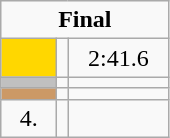<table class=wikitable style="text-align:center">
<tr>
<td colspan=3><strong>Final</strong></td>
</tr>
<tr>
<td width=30 bgcolor=gold></td>
<td align=left></td>
<td width=60>2:41.6</td>
</tr>
<tr>
<td bgcolor=silver></td>
<td align=left></td>
<td></td>
</tr>
<tr>
<td bgcolor=cc9966></td>
<td align=left></td>
<td></td>
</tr>
<tr>
<td>4.</td>
<td align=left></td>
<td></td>
</tr>
</table>
